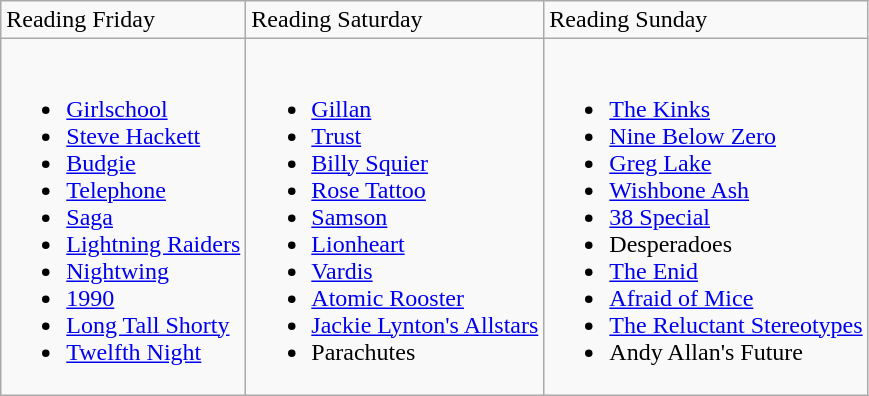<table class="wikitable">
<tr>
<td>Reading Friday</td>
<td>Reading Saturday</td>
<td>Reading Sunday</td>
</tr>
<tr>
<td><br><ul><li><a href='#'>Girlschool</a></li><li><a href='#'>Steve Hackett</a></li><li><a href='#'>Budgie</a></li><li><a href='#'>Telephone</a></li><li><a href='#'>Saga</a></li><li><a href='#'>Lightning Raiders</a></li><li><a href='#'>Nightwing</a></li><li><a href='#'>1990</a></li><li><a href='#'>Long Tall Shorty</a></li><li><a href='#'>Twelfth Night</a></li></ul></td>
<td><br><ul><li><a href='#'>Gillan</a></li><li><a href='#'>Trust</a></li><li><a href='#'>Billy Squier</a></li><li><a href='#'>Rose Tattoo</a></li><li><a href='#'>Samson</a></li><li><a href='#'>Lionheart</a></li><li><a href='#'>Vardis</a></li><li><a href='#'>Atomic Rooster</a></li><li><a href='#'>Jackie Lynton's Allstars</a></li><li>Parachutes</li></ul></td>
<td><br><ul><li><a href='#'>The Kinks</a></li><li><a href='#'>Nine Below Zero</a></li><li><a href='#'>Greg Lake</a></li><li><a href='#'>Wishbone Ash</a></li><li><a href='#'>38 Special</a></li><li>Desperadoes</li><li><a href='#'>The Enid</a></li><li><a href='#'>Afraid of Mice</a></li><li><a href='#'>The Reluctant Stereotypes</a></li><li>Andy Allan's Future</li></ul></td>
</tr>
</table>
